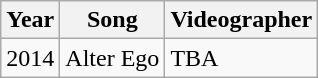<table class="wikitable">
<tr>
<th>Year</th>
<th>Song</th>
<th>Videographer</th>
</tr>
<tr>
<td>2014</td>
<td>Alter Ego</td>
<td>TBA</td>
</tr>
</table>
